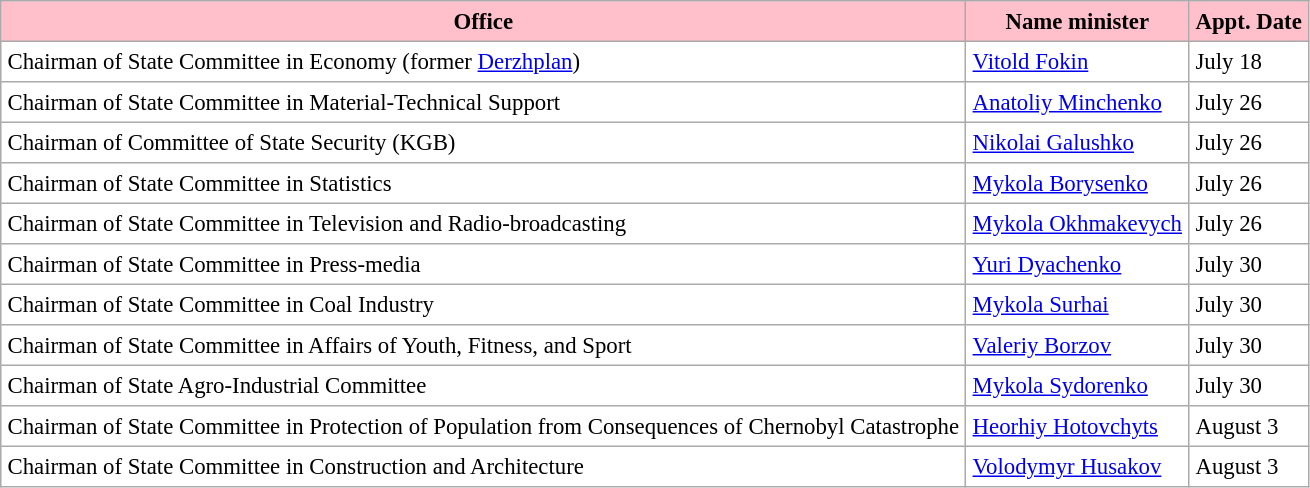<table border="2" cellpadding="4" cellspacing="0" style="margin: 1em 1em 1em 0; background: white; border: 1px #aaa solid; border-collapse: collapse; font-size: 95%;">
<tr>
<th colspan=1 bgcolor=pink>Office</th>
<th colspan=1 bgcolor=pink>Name minister</th>
<th colspan=1 bgcolor=pink>Appt. Date</th>
</tr>
<tr>
<td>Chairman of State Committee in Economy (former <a href='#'>Derzhplan</a>)</td>
<td><a href='#'>Vitold Fokin</a></td>
<td>July 18</td>
</tr>
<tr>
<td>Chairman of State Committee in Material-Technical Support</td>
<td><a href='#'>Anatoliy Minchenko</a></td>
<td>July 26</td>
</tr>
<tr>
<td>Chairman of Committee of State Security (KGB)</td>
<td><a href='#'>Nikolai Galushko</a></td>
<td>July 26</td>
</tr>
<tr>
<td>Chairman of State Committee in Statistics</td>
<td><a href='#'>Mykola Borysenko</a></td>
<td>July 26</td>
</tr>
<tr>
<td>Chairman of State Committee in Television and Radio-broadcasting</td>
<td><a href='#'>Mykola Okhmakevych</a></td>
<td>July 26</td>
</tr>
<tr>
<td>Chairman of State Committee in Press-media</td>
<td><a href='#'>Yuri Dyachenko</a></td>
<td>July 30</td>
</tr>
<tr>
<td>Chairman of State Committee in Coal Industry</td>
<td><a href='#'>Mykola Surhai</a></td>
<td>July 30</td>
</tr>
<tr>
<td>Chairman of State Committee in Affairs of Youth, Fitness, and Sport</td>
<td><a href='#'>Valeriy Borzov</a></td>
<td>July 30</td>
</tr>
<tr>
<td>Chairman of State Agro-Industrial Committee</td>
<td><a href='#'>Mykola Sydorenko</a></td>
<td>July 30</td>
</tr>
<tr>
<td>Chairman of State Committee in Protection of Population from Consequences of Chernobyl Catastrophe</td>
<td><a href='#'>Heorhiy Hotovchyts</a></td>
<td>August 3</td>
</tr>
<tr>
<td>Chairman of State Committee in Construction and Architecture</td>
<td><a href='#'>Volodymyr Husakov</a></td>
<td>August 3</td>
</tr>
</table>
